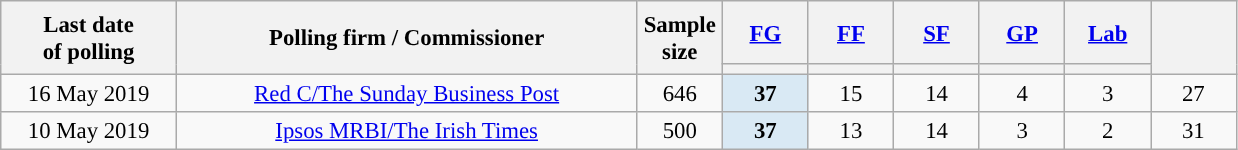<table class="wikitable sortable collapsible" style="text-align:center;font-size:95%;">
<tr style="height:42px;">
<th style="width:110px;" rowspan="2">Last date<br>of polling</th>
<th style="width:300px;" rowspan="2">Polling firm / Commissioner</th>
<th class="unsortable" style="width:50px;" rowspan="2">Sample<br>size</th>
<th class="unsortable" style="width:50px;"><a href='#'>FG</a></th>
<th class="unsortable" style="width:50px;"><a href='#'>FF</a></th>
<th class="unsortable" style="width:50px;"><a href='#'>SF</a></th>
<th class="unsortable" style="width:50px;"><a href='#'>GP</a></th>
<th class="unsortable" style="width:50px;"><a href='#'>Lab</a></th>
<th class="unsortable" style="width:50px;" rowspan="2"></th>
</tr>
<tr>
<th style="color:inherit;background:"></th>
<th style="color:inherit;background:"></th>
<th style="color:inherit;background:"></th>
<th style="color:inherit;background:"></th>
<th style="color:inherit;background:"></th>
</tr>
<tr>
<td>16 May 2019</td>
<td data-sort-value="RedC1"><a href='#'>Red C/The Sunday Business Post</a></td>
<td>646</td>
<td style="background:#D9E9F4"><strong>37</strong></td>
<td>15</td>
<td>14</td>
<td>4</td>
<td>3</td>
<td>27</td>
</tr>
<tr>
<td>10 May 2019</td>
<td data-sort-value="IpsosMRBI1"><a href='#'>Ipsos MRBI/The Irish Times</a></td>
<td>500</td>
<td style="background:#D9E9F4"><strong>37</strong></td>
<td>13</td>
<td>14</td>
<td>3</td>
<td>2</td>
<td>31</td>
</tr>
</table>
